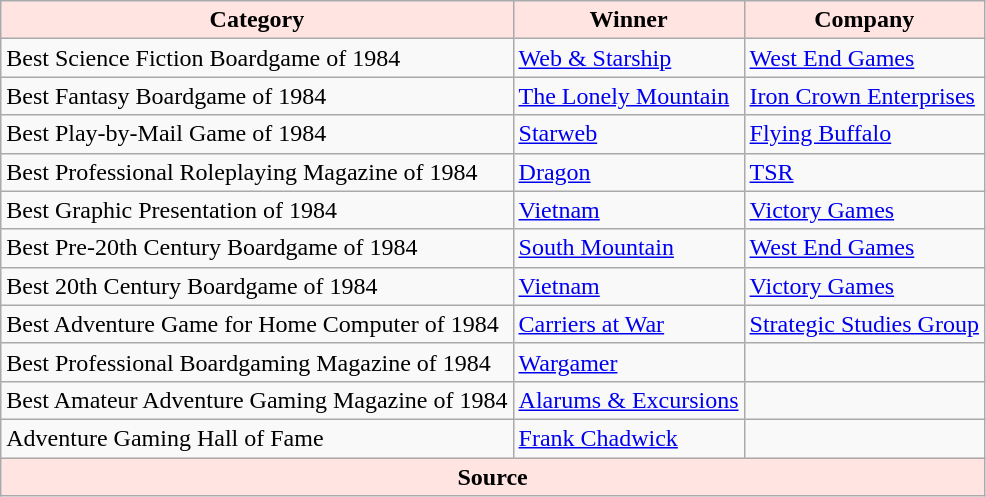<table class="wikitable">
<tr>
<th style="background: #ffe4e1;">Category</th>
<th style="background: #ffe4e1;">Winner</th>
<th style="background: #ffe4e1;">Company</th>
</tr>
<tr>
<td>Best Science Fiction Boardgame of 1984</td>
<td><a href='#'>Web & Starship</a></td>
<td><a href='#'>West End Games</a></td>
</tr>
<tr>
<td>Best Fantasy Boardgame of 1984</td>
<td><a href='#'>The Lonely Mountain</a></td>
<td><a href='#'>Iron Crown Enterprises</a></td>
</tr>
<tr>
<td>Best Play-by-Mail Game of 1984</td>
<td><a href='#'>Starweb</a></td>
<td><a href='#'>Flying Buffalo</a></td>
</tr>
<tr>
<td>Best Professional Roleplaying Magazine of 1984</td>
<td><a href='#'>Dragon</a></td>
<td><a href='#'>TSR</a></td>
</tr>
<tr>
<td>Best Graphic Presentation of 1984</td>
<td><a href='#'>Vietnam</a></td>
<td><a href='#'>Victory Games</a></td>
</tr>
<tr>
<td>Best Pre-20th Century Boardgame of 1984</td>
<td><a href='#'>South Mountain</a></td>
<td><a href='#'>West End Games</a></td>
</tr>
<tr>
<td>Best 20th Century Boardgame of 1984</td>
<td><a href='#'>Vietnam</a></td>
<td><a href='#'>Victory Games</a></td>
</tr>
<tr>
<td>Best Adventure Game for Home Computer of 1984</td>
<td><a href='#'>Carriers at War</a></td>
<td><a href='#'>Strategic Studies Group</a></td>
</tr>
<tr>
<td>Best Professional Boardgaming Magazine of 1984</td>
<td><a href='#'>Wargamer</a></td>
<td></td>
</tr>
<tr>
<td>Best Amateur Adventure Gaming Magazine of 1984</td>
<td><a href='#'>Alarums & Excursions</a></td>
<td></td>
</tr>
<tr>
<td>Adventure Gaming Hall of Fame</td>
<td><a href='#'>Frank Chadwick</a></td>
<td></td>
</tr>
<tr>
<th colspan="3" style="background: #ffe4e1;">Source</th>
</tr>
</table>
